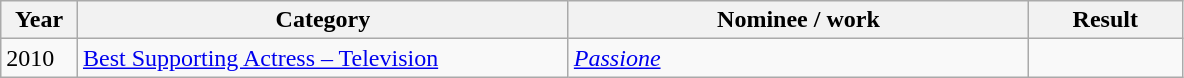<table class=wikitable>
<tr>
<th Width=5%>Year</th>
<th Width=32%>Category</th>
<th Width=30%>Nominee / work</th>
<th Width=10%>Result</th>
</tr>
<tr>
<td>2010</td>
<td><a href='#'>Best Supporting Actress – Television</a></td>
<td><em><a href='#'>Passione</a></em></td>
<td></td>
</tr>
</table>
